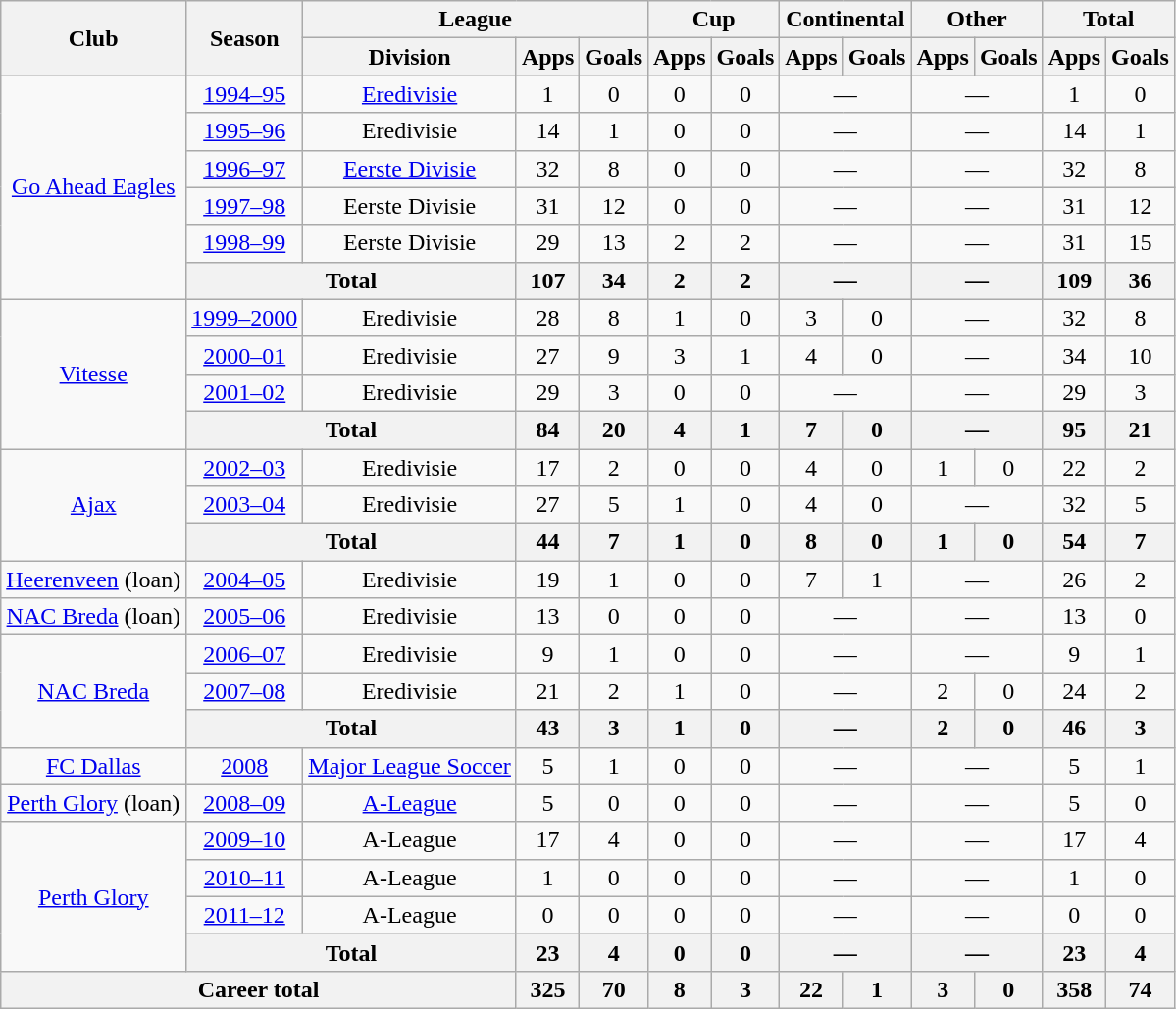<table class="wikitable" style="text-align:center">
<tr>
<th rowspan="2">Club</th>
<th rowspan="2">Season</th>
<th colspan="3">League</th>
<th colspan="2">Cup</th>
<th colspan="2">Continental</th>
<th colspan="2">Other</th>
<th colspan="2">Total</th>
</tr>
<tr>
<th>Division</th>
<th>Apps</th>
<th>Goals</th>
<th>Apps</th>
<th>Goals</th>
<th>Apps</th>
<th>Goals</th>
<th>Apps</th>
<th>Goals</th>
<th>Apps</th>
<th>Goals</th>
</tr>
<tr>
<td rowspan="6"><a href='#'>Go Ahead Eagles</a></td>
<td><a href='#'>1994–95</a></td>
<td><a href='#'>Eredivisie</a></td>
<td>1</td>
<td>0</td>
<td>0</td>
<td>0</td>
<td colspan="2">—</td>
<td colspan="2">—</td>
<td>1</td>
<td>0</td>
</tr>
<tr>
<td><a href='#'>1995–96</a></td>
<td>Eredivisie</td>
<td>14</td>
<td>1</td>
<td>0</td>
<td>0</td>
<td colspan="2">—</td>
<td colspan="2">—</td>
<td>14</td>
<td>1</td>
</tr>
<tr>
<td><a href='#'>1996–97</a></td>
<td><a href='#'>Eerste Divisie</a></td>
<td>32</td>
<td>8</td>
<td>0</td>
<td>0</td>
<td colspan="2">—</td>
<td colspan="2">—</td>
<td>32</td>
<td>8</td>
</tr>
<tr>
<td><a href='#'>1997–98</a></td>
<td>Eerste Divisie</td>
<td>31</td>
<td>12</td>
<td>0</td>
<td>0</td>
<td colspan="2">—</td>
<td colspan="2">—</td>
<td>31</td>
<td>12</td>
</tr>
<tr>
<td><a href='#'>1998–99</a></td>
<td>Eerste Divisie</td>
<td>29</td>
<td>13</td>
<td>2</td>
<td>2</td>
<td colspan="2">—</td>
<td colspan="2">—</td>
<td>31</td>
<td>15</td>
</tr>
<tr>
<th colspan="2">Total</th>
<th>107</th>
<th>34</th>
<th>2</th>
<th>2</th>
<th colspan="2">—</th>
<th colspan="2">—</th>
<th>109</th>
<th>36</th>
</tr>
<tr>
<td rowspan="4"><a href='#'>Vitesse</a></td>
<td><a href='#'>1999–2000</a></td>
<td>Eredivisie</td>
<td>28</td>
<td>8</td>
<td>1</td>
<td>0</td>
<td>3</td>
<td>0</td>
<td colspan="2">—</td>
<td>32</td>
<td>8</td>
</tr>
<tr>
<td><a href='#'>2000–01</a></td>
<td>Eredivisie</td>
<td>27</td>
<td>9</td>
<td>3</td>
<td>1</td>
<td>4</td>
<td>0</td>
<td colspan="2">—</td>
<td>34</td>
<td>10</td>
</tr>
<tr>
<td><a href='#'>2001–02</a></td>
<td>Eredivisie</td>
<td>29</td>
<td>3</td>
<td>0</td>
<td>0</td>
<td colspan="2">—</td>
<td colspan="2">—</td>
<td>29</td>
<td>3</td>
</tr>
<tr>
<th colspan="2">Total</th>
<th>84</th>
<th>20</th>
<th>4</th>
<th>1</th>
<th>7</th>
<th>0</th>
<th colspan="2">—</th>
<th>95</th>
<th>21</th>
</tr>
<tr>
<td rowspan="3"><a href='#'>Ajax</a></td>
<td><a href='#'>2002–03</a></td>
<td>Eredivisie</td>
<td>17</td>
<td>2</td>
<td>0</td>
<td>0</td>
<td>4</td>
<td>0</td>
<td>1</td>
<td>0</td>
<td>22</td>
<td>2</td>
</tr>
<tr>
<td><a href='#'>2003–04</a></td>
<td>Eredivisie</td>
<td>27</td>
<td>5</td>
<td>1</td>
<td>0</td>
<td>4</td>
<td>0</td>
<td colspan="2">—</td>
<td>32</td>
<td>5</td>
</tr>
<tr>
<th colspan="2">Total</th>
<th>44</th>
<th>7</th>
<th>1</th>
<th>0</th>
<th>8</th>
<th>0</th>
<th>1</th>
<th>0</th>
<th>54</th>
<th>7</th>
</tr>
<tr>
<td><a href='#'>Heerenveen</a> (loan)</td>
<td><a href='#'>2004–05</a></td>
<td>Eredivisie</td>
<td>19</td>
<td>1</td>
<td>0</td>
<td>0</td>
<td>7</td>
<td>1</td>
<td colspan="2">—</td>
<td>26</td>
<td>2</td>
</tr>
<tr>
<td><a href='#'>NAC Breda</a> (loan)</td>
<td><a href='#'>2005–06</a></td>
<td>Eredivisie</td>
<td>13</td>
<td>0</td>
<td>0</td>
<td>0</td>
<td colspan="2">—</td>
<td colspan="2">—</td>
<td>13</td>
<td>0</td>
</tr>
<tr>
<td rowspan="3"><a href='#'>NAC Breda</a></td>
<td><a href='#'>2006–07</a></td>
<td>Eredivisie</td>
<td>9</td>
<td>1</td>
<td>0</td>
<td>0</td>
<td colspan="2">—</td>
<td colspan="2">—</td>
<td>9</td>
<td>1</td>
</tr>
<tr>
<td><a href='#'>2007–08</a></td>
<td>Eredivisie</td>
<td>21</td>
<td>2</td>
<td>1</td>
<td>0</td>
<td colspan="2">—</td>
<td>2</td>
<td>0</td>
<td>24</td>
<td>2</td>
</tr>
<tr>
<th colspan="2">Total</th>
<th>43</th>
<th>3</th>
<th>1</th>
<th>0</th>
<th colspan="2">—</th>
<th>2</th>
<th>0</th>
<th>46</th>
<th>3</th>
</tr>
<tr>
<td><a href='#'>FC Dallas</a></td>
<td><a href='#'>2008</a></td>
<td><a href='#'>Major League Soccer</a></td>
<td>5</td>
<td>1</td>
<td>0</td>
<td>0</td>
<td colspan="2">—</td>
<td colspan="2">—</td>
<td>5</td>
<td>1</td>
</tr>
<tr>
<td><a href='#'>Perth Glory</a> (loan)</td>
<td><a href='#'>2008–09</a></td>
<td><a href='#'>A-League</a></td>
<td>5</td>
<td>0</td>
<td>0</td>
<td>0</td>
<td colspan="2">—</td>
<td colspan="2">—</td>
<td>5</td>
<td>0</td>
</tr>
<tr>
<td rowspan="4"><a href='#'>Perth Glory</a></td>
<td><a href='#'>2009–10</a></td>
<td>A-League</td>
<td>17</td>
<td>4</td>
<td>0</td>
<td>0</td>
<td colspan="2">—</td>
<td colspan="2">—</td>
<td>17</td>
<td>4</td>
</tr>
<tr>
<td><a href='#'>2010–11</a></td>
<td>A-League</td>
<td>1</td>
<td>0</td>
<td>0</td>
<td>0</td>
<td colspan="2">—</td>
<td colspan="2">—</td>
<td>1</td>
<td>0</td>
</tr>
<tr>
<td><a href='#'>2011–12</a></td>
<td>A-League</td>
<td>0</td>
<td>0</td>
<td>0</td>
<td>0</td>
<td colspan="2">—</td>
<td colspan="2">—</td>
<td>0</td>
<td>0</td>
</tr>
<tr>
<th colspan="2">Total</th>
<th>23</th>
<th>4</th>
<th>0</th>
<th>0</th>
<th colspan="2">—</th>
<th colspan="2">—</th>
<th>23</th>
<th>4</th>
</tr>
<tr>
<th colspan="3">Career total</th>
<th>325</th>
<th>70</th>
<th>8</th>
<th>3</th>
<th>22</th>
<th>1</th>
<th>3</th>
<th>0</th>
<th>358</th>
<th>74</th>
</tr>
</table>
